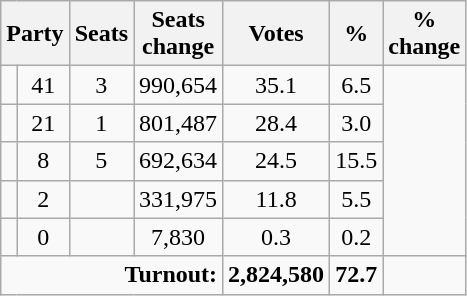<table class="wikitable sortable">
<tr>
<th colspan="2" rowspan="1" align="center">Party</th>
<th align="center">Seats</th>
<th align="center">Seats<br>change</th>
<th align="center">Votes</th>
<th align="center">%</th>
<th align="center">%<br>change</th>
</tr>
<tr>
<td></td>
<td align="center">41</td>
<td align="center">3</td>
<td align="center">990,654</td>
<td align="center">35.1</td>
<td align="center">6.5</td>
</tr>
<tr>
<td></td>
<td align="center">21</td>
<td align="center">1</td>
<td align="center">801,487</td>
<td align="center">28.4</td>
<td align="center">3.0</td>
</tr>
<tr>
<td></td>
<td align="center">8</td>
<td align="center">5</td>
<td align="center">692,634</td>
<td align="center">24.5</td>
<td align="center">15.5</td>
</tr>
<tr>
<td></td>
<td align="center">2</td>
<td align="center"></td>
<td align="center">331,975</td>
<td align="center">11.8</td>
<td align="center">5.5</td>
</tr>
<tr>
<td></td>
<td align="center">0</td>
<td align="center"></td>
<td align="center">7,830</td>
<td align="center">0.3</td>
<td align="center">0.2</td>
</tr>
<tr>
<td colspan="4" rowspan="1" align="right"><strong>Turnout:</strong></td>
<td align="center"><strong> 2,824,580</strong></td>
<td align="center"><strong> 72.7</strong></td>
<td align="center"></td>
</tr>
</table>
